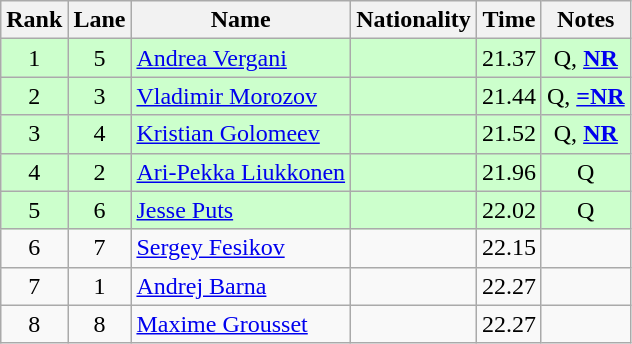<table class="wikitable sortable" style="text-align:center">
<tr>
<th>Rank</th>
<th>Lane</th>
<th>Name</th>
<th>Nationality</th>
<th>Time</th>
<th>Notes</th>
</tr>
<tr bgcolor=ccffcc>
<td>1</td>
<td>5</td>
<td align=left><a href='#'>Andrea Vergani</a></td>
<td align=left></td>
<td>21.37</td>
<td>Q, <strong><a href='#'>NR</a></strong></td>
</tr>
<tr bgcolor=ccffcc>
<td>2</td>
<td>3</td>
<td align=left><a href='#'>Vladimir Morozov</a></td>
<td align=left></td>
<td>21.44</td>
<td>Q, <strong><a href='#'>=NR</a></strong></td>
</tr>
<tr bgcolor=ccffcc>
<td>3</td>
<td>4</td>
<td align=left><a href='#'>Kristian Golomeev</a></td>
<td align=left></td>
<td>21.52</td>
<td>Q, <strong><a href='#'>NR</a></strong></td>
</tr>
<tr bgcolor=ccffcc>
<td>4</td>
<td>2</td>
<td align=left><a href='#'>Ari-Pekka Liukkonen</a></td>
<td align=left></td>
<td>21.96</td>
<td>Q</td>
</tr>
<tr bgcolor=ccffcc>
<td>5</td>
<td>6</td>
<td align=left><a href='#'>Jesse Puts</a></td>
<td align=left></td>
<td>22.02</td>
<td>Q</td>
</tr>
<tr>
<td>6</td>
<td>7</td>
<td align=left><a href='#'>Sergey Fesikov</a></td>
<td align=left></td>
<td>22.15</td>
<td></td>
</tr>
<tr>
<td>7</td>
<td>1</td>
<td align=left><a href='#'>Andrej Barna</a></td>
<td align=left></td>
<td>22.27</td>
<td></td>
</tr>
<tr>
<td>8</td>
<td>8</td>
<td align=left><a href='#'>Maxime Grousset</a></td>
<td align=left></td>
<td>22.27</td>
<td></td>
</tr>
</table>
